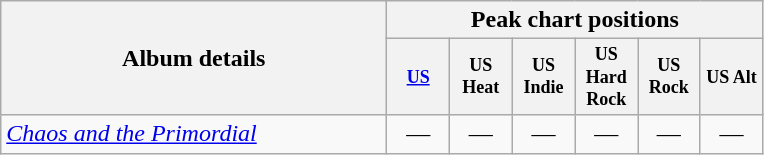<table class="wikitable" style="text-align:center;">
<tr>
<th rowspan =  2 width = 250>Album details</th>
<th colspan =  6>Peak chart positions</th>
</tr>
<tr>
<th style = "width:3em;font-size:75%"><a href='#'>US</a></th>
<th style = "width:3em;font-size:75%">US Heat</th>
<th style = "width:3em;font-size:75%">US Indie</th>
<th style = "width:3em;font-size:75%">US Hard Rock</th>
<th style = "width:3em;font-size:75%">US Rock</th>
<th style = "width:3em;font-size:75%">US Alt</th>
</tr>
<tr>
<td align=left><em><a href='#'>Chaos and the Primordial</a></em><br></td>
<td>—</td>
<td>—</td>
<td>—</td>
<td>—</td>
<td>—</td>
<td>—</td>
</tr>
</table>
